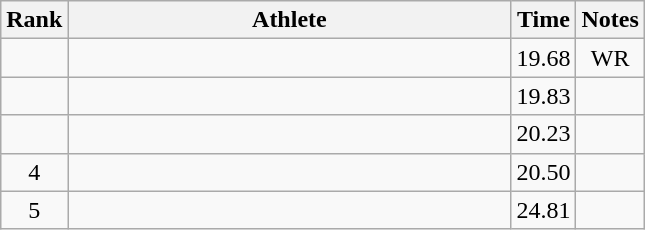<table class="wikitable" style="text-align:center">
<tr>
<th>Rank</th>
<th Style="width:18em">Athlete</th>
<th>Time</th>
<th>Notes</th>
</tr>
<tr>
<td></td>
<td style="text-align:left"></td>
<td>19.68</td>
<td>WR</td>
</tr>
<tr>
<td></td>
<td style="text-align:left"></td>
<td>19.83</td>
<td></td>
</tr>
<tr>
<td></td>
<td style="text-align:left"></td>
<td>20.23</td>
<td></td>
</tr>
<tr>
<td>4</td>
<td style="text-align:left"></td>
<td>20.50</td>
<td></td>
</tr>
<tr>
<td>5</td>
<td style="text-align:left"></td>
<td>24.81</td>
<td></td>
</tr>
</table>
